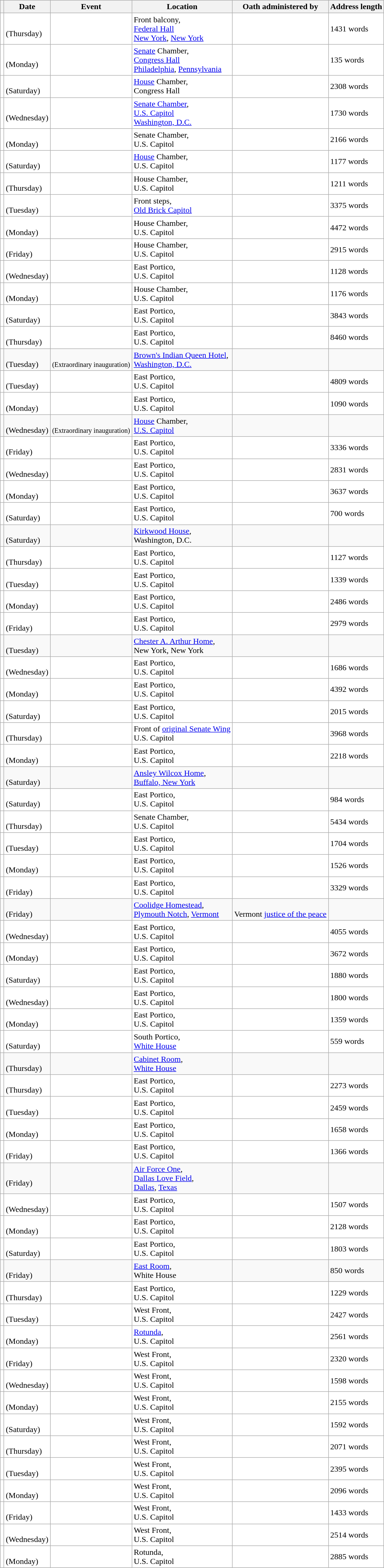<table class="wikitable sortable">
<tr>
<th></th>
<th>Date</th>
<th>Event</th>
<th>Location</th>
<th>Oath administered by</th>
<th data-sort-type="number">Address length</th>
</tr>
<tr style="background:#FFF;">
<td></td>
<td><br>(Thursday)</td>
<td></td>
<td>Front balcony,<br><a href='#'>Federal Hall</a><br><a href='#'>New York</a>, <a href='#'>New York</a></td>
<td></td>
<td>1431 words<br><small></small></td>
</tr>
<tr style="background:#FFF;">
<td></td>
<td><br>(Monday)</td>
<td></td>
<td><a href='#'>Senate</a> Chamber,<br><a href='#'>Congress Hall</a><br><a href='#'>Philadelphia</a>, <a href='#'>Pennsylvania</a></td>
<td></td>
<td>135 words<br><small></small></td>
</tr>
<tr style="background:#FFF;">
<td></td>
<td><br>(Saturday)</td>
<td></td>
<td><a href='#'>House</a> Chamber,<br>Congress Hall</td>
<td></td>
<td>2308 words<br><small></small></td>
</tr>
<tr style="background:#FFF;">
<td></td>
<td><br>(Wednesday)</td>
<td></td>
<td><a href='#'>Senate Chamber</a>,<br><a href='#'>U.S. Capitol</a><br><a href='#'>Washington, D.C.</a></td>
<td></td>
<td>1730 words<br><small></small></td>
</tr>
<tr style="background:#FFF;">
<td></td>
<td><br>(Monday)</td>
<td></td>
<td>Senate Chamber,<br>U.S. Capitol</td>
<td></td>
<td>2166 words<br><small></small></td>
</tr>
<tr style="background:#FFF;">
<td></td>
<td><br>(Saturday)</td>
<td></td>
<td><a href='#'>House</a> Chamber,<br>U.S. Capitol</td>
<td></td>
<td>1177 words<br><small></small></td>
</tr>
<tr style="background:#FFF;">
<td></td>
<td><br>(Thursday)</td>
<td></td>
<td>House Chamber,<br>U.S. Capitol</td>
<td></td>
<td>1211 words<br><small></small></td>
</tr>
<tr style="background:#FFF;">
<td></td>
<td><br>(Tuesday)</td>
<td></td>
<td>Front steps,<br><a href='#'>Old Brick Capitol</a></td>
<td></td>
<td>3375 words<br><small></small></td>
</tr>
<tr style="background:#FFF;">
<td></td>
<td><br>(Monday)</td>
<td></td>
<td>House Chamber,<br>U.S. Capitol</td>
<td></td>
<td>4472 words<br><small></small></td>
</tr>
<tr style="background:#FFF;">
<td></td>
<td><br>(Friday)</td>
<td></td>
<td>House Chamber,<br>U.S. Capitol</td>
<td></td>
<td>2915 words<br><small></small></td>
</tr>
<tr style="background:#FFF;">
<td></td>
<td><br>(Wednesday)</td>
<td></td>
<td>East Portico,<br>U.S. Capitol</td>
<td></td>
<td>1128 words<br><small></small></td>
</tr>
<tr style="background:#FFF;">
<td></td>
<td><br>(Monday)</td>
<td></td>
<td>House Chamber,<br>U.S. Capitol</td>
<td></td>
<td>1176 words<br><small></small></td>
</tr>
<tr style="background:#FFF;">
<td></td>
<td><br>(Saturday)</td>
<td></td>
<td>East Portico,<br>U.S. Capitol</td>
<td></td>
<td>3843 words<br><small></small></td>
</tr>
<tr style="background:#FFF;">
<td></td>
<td><br>(Thursday)</td>
<td></td>
<td>East Portico,<br>U.S. Capitol</td>
<td></td>
<td>8460 words<br><small></small></td>
</tr>
<tr>
<td></td>
<td><br>(Tuesday)</td>
<td><br><small>(Extraordinary inauguration)</small></td>
<td><a href='#'>Brown's Indian Queen Hotel</a>,<br><a href='#'>Washington, D.C.</a></td>
<td></td>
<td></td>
</tr>
<tr style="background:#FFF;">
<td></td>
<td><br>(Tuesday)</td>
<td></td>
<td>East Portico,<br>U.S. Capitol</td>
<td></td>
<td>4809 words<br><small></small></td>
</tr>
<tr style="background:#FFF;">
<td></td>
<td><br>(Monday)</td>
<td></td>
<td>East Portico,<br>U.S. Capitol</td>
<td></td>
<td>1090 words<br><small></small></td>
</tr>
<tr>
<td></td>
<td><br>(Wednesday)</td>
<td><br><small>(Extraordinary inauguration)</small></td>
<td><a href='#'>House</a> Chamber,<br><a href='#'>U.S. Capitol</a></td>
<td></td>
<td></td>
</tr>
<tr style="background:#FFF;">
<td></td>
<td><br>(Friday)</td>
<td></td>
<td>East Portico,<br>U.S. Capitol</td>
<td></td>
<td>3336 words<br><small></small></td>
</tr>
<tr style="background:#FFF;">
<td></td>
<td><br>(Wednesday)</td>
<td></td>
<td>East Portico,<br>U.S. Capitol</td>
<td></td>
<td>2831 words<br><small></small></td>
</tr>
<tr style="background:#FFF;">
<td></td>
<td><br>(Monday)</td>
<td></td>
<td>East Portico,<br>U.S. Capitol</td>
<td></td>
<td>3637 words<br><small></small></td>
</tr>
<tr style="background:#FFF;">
<td></td>
<td><br>(Saturday)</td>
<td></td>
<td>East Portico,<br>U.S. Capitol</td>
<td></td>
<td>700 words<br><small></small></td>
</tr>
<tr>
<td></td>
<td><br>(Saturday)</td>
<td></td>
<td><a href='#'>Kirkwood House</a>,<br>Washington, D.C.</td>
<td></td>
<td></td>
</tr>
<tr style="background:#FFF;">
<td></td>
<td><br>(Thursday)</td>
<td></td>
<td>East Portico,<br>U.S. Capitol</td>
<td></td>
<td>1127 words<br><small></small></td>
</tr>
<tr style="background:#FFF;">
<td></td>
<td><br>(Tuesday)</td>
<td></td>
<td>East Portico,<br>U.S. Capitol</td>
<td></td>
<td>1339 words<br><small></small></td>
</tr>
<tr style="background:#FFF;">
<td></td>
<td><br>(Monday)</td>
<td></td>
<td>East Portico,<br>U.S. Capitol</td>
<td></td>
<td>2486 words<br><small></small></td>
</tr>
<tr style="background:#FFF;">
<td></td>
<td><br>(Friday)</td>
<td></td>
<td>East Portico,<br>U.S. Capitol</td>
<td></td>
<td>2979 words<br><small></small></td>
</tr>
<tr>
<td></td>
<td><br>(Tuesday)</td>
<td></td>
<td><a href='#'>Chester A. Arthur Home</a>,<br>New York, New York</td>
<td></td>
<td></td>
</tr>
<tr style="background:#FFF;">
<td></td>
<td><br>(Wednesday)</td>
<td></td>
<td>East Portico,<br>U.S. Capitol</td>
<td></td>
<td>1686 words<br><small></small></td>
</tr>
<tr style="background:#FFF;">
<td></td>
<td><br>(Monday)</td>
<td></td>
<td>East Portico,<br>U.S. Capitol</td>
<td></td>
<td>4392 words<br><small></small></td>
</tr>
<tr style="background:#FFF;">
<td></td>
<td><br>(Saturday)</td>
<td></td>
<td>East Portico,<br>U.S. Capitol</td>
<td></td>
<td>2015 words<br><small></small></td>
</tr>
<tr style="background:#FFF;">
<td></td>
<td><br>(Thursday)</td>
<td></td>
<td>Front of <a href='#'>original Senate Wing</a><br>U.S. Capitol</td>
<td></td>
<td>3968 words<br><small></small></td>
</tr>
<tr style="background:#FFF;">
<td></td>
<td><br>(Monday)</td>
<td></td>
<td>East Portico,<br>U.S. Capitol</td>
<td></td>
<td>2218 words<br><small></small></td>
</tr>
<tr>
<td></td>
<td><br>(Saturday)</td>
<td></td>
<td><a href='#'>Ansley Wilcox Home</a>,<br><a href='#'>Buffalo, New York</a></td>
<td></td>
<td></td>
</tr>
<tr style="background:#FFF;">
<td></td>
<td><br>(Saturday)</td>
<td></td>
<td>East Portico,<br>U.S. Capitol</td>
<td></td>
<td>984 words<br><small></small></td>
</tr>
<tr style="background:#FFF;">
<td></td>
<td><br>(Thursday)</td>
<td></td>
<td>Senate Chamber,<br>U.S. Capitol</td>
<td></td>
<td>5434 words<br><small></small></td>
</tr>
<tr style="background:#FFF;">
<td></td>
<td><br>(Tuesday)</td>
<td></td>
<td>East Portico,<br>U.S. Capitol</td>
<td></td>
<td>1704 words<br><small></small></td>
</tr>
<tr style="background:#FFF;">
<td></td>
<td><br>(Monday)</td>
<td></td>
<td>East Portico,<br>U.S. Capitol</td>
<td></td>
<td>1526 words<br><small></small></td>
</tr>
<tr style="background:#FFF;">
<td></td>
<td><br>(Friday)</td>
<td></td>
<td>East Portico,<br>U.S. Capitol</td>
<td></td>
<td>3329 words<br><small></small></td>
</tr>
<tr>
<td></td>
<td><br>(Friday)</td>
<td></td>
<td><a href='#'>Coolidge Homestead</a>,<br><a href='#'>Plymouth Notch</a>, <a href='#'>Vermont</a></td>
<td><br>Vermont <a href='#'>justice of the peace</a></td>
<td></td>
</tr>
<tr style="background:#FFF;">
<td></td>
<td><br>(Wednesday)</td>
<td></td>
<td>East Portico,<br>U.S. Capitol</td>
<td></td>
<td>4055 words<br><small></small></td>
</tr>
<tr style="background:#FFF;">
<td></td>
<td><br>(Monday)</td>
<td></td>
<td>East Portico,<br>U.S. Capitol</td>
<td></td>
<td>3672 words<br><small></small></td>
</tr>
<tr style="background:#FFF;">
<td></td>
<td><br>(Saturday)</td>
<td></td>
<td>East Portico,<br>U.S. Capitol</td>
<td></td>
<td>1880 words<br><small></small></td>
</tr>
<tr style="background:#FFF;">
<td></td>
<td><br>(Wednesday)</td>
<td></td>
<td>East Portico,<br>U.S. Capitol</td>
<td></td>
<td>1800 words<br><small></small></td>
</tr>
<tr style="background:#FFF;">
<td></td>
<td><br>(Monday)</td>
<td></td>
<td>East Portico,<br>U.S. Capitol</td>
<td></td>
<td>1359 words<br><small></small></td>
</tr>
<tr style="background:#FFF;">
<td></td>
<td><br>(Saturday)</td>
<td></td>
<td>South Portico,<br><a href='#'>White House</a></td>
<td></td>
<td>559 words<br><small></small></td>
</tr>
<tr>
<td></td>
<td><br>(Thursday)</td>
<td></td>
<td><a href='#'>Cabinet Room</a>,<br><a href='#'>White House</a></td>
<td></td>
<td></td>
</tr>
<tr style="background:#FFF;">
<td></td>
<td><br>(Thursday)</td>
<td></td>
<td>East Portico,<br>U.S. Capitol</td>
<td></td>
<td>2273 words<br><small></small></td>
</tr>
<tr style="background:#FFF;">
<td></td>
<td><br>(Tuesday)</td>
<td></td>
<td>East Portico,<br>U.S. Capitol</td>
<td></td>
<td>2459 words<br><small></small></td>
</tr>
<tr style="background:#FFF;">
<td></td>
<td><br>(Monday)</td>
<td></td>
<td>East Portico,<br>U.S. Capitol</td>
<td></td>
<td>1658 words<br><small></small></td>
</tr>
<tr style="background:#FFF;">
<td></td>
<td><br>(Friday)</td>
<td></td>
<td>East Portico,<br>U.S. Capitol</td>
<td></td>
<td>1366 words<br><small></small></td>
</tr>
<tr>
<td></td>
<td><br>(Friday)</td>
<td></td>
<td><a href='#'>Air Force One</a>,<br><a href='#'>Dallas Love Field</a>,<br><a href='#'>Dallas</a>, <a href='#'>Texas</a></td>
<td></td>
<td></td>
</tr>
<tr style="background:#FFF;">
<td></td>
<td><br>(Wednesday)</td>
<td></td>
<td>East Portico,<br>U.S. Capitol</td>
<td></td>
<td>1507 words<br><small></small></td>
</tr>
<tr style="background:#FFF;">
<td></td>
<td><br>(Monday)</td>
<td></td>
<td>East Portico,<br>U.S. Capitol</td>
<td></td>
<td>2128 words<br><small></small></td>
</tr>
<tr style="background:#FFF;">
<td></td>
<td><br>(Saturday)</td>
<td></td>
<td>East Portico,<br>U.S. Capitol</td>
<td></td>
<td>1803 words<br><small></small></td>
</tr>
<tr>
<td></td>
<td><br>(Friday)</td>
<td></td>
<td><a href='#'>East Room</a>,<br>White House</td>
<td></td>
<td>850 words<br><small></small></td>
</tr>
<tr style="background:#FFF;">
<td></td>
<td><br>(Thursday)</td>
<td></td>
<td>East Portico,<br>U.S. Capitol</td>
<td></td>
<td>1229 words<br><small></small></td>
</tr>
<tr style="background:#FFF;">
<td></td>
<td><br>(Tuesday)</td>
<td></td>
<td>West Front,<br>U.S. Capitol</td>
<td></td>
<td>2427 words<br><small></small></td>
</tr>
<tr style="background:#FFF;">
<td></td>
<td><br>(Monday)</td>
<td></td>
<td><a href='#'>Rotunda</a>,<br>U.S. Capitol</td>
<td></td>
<td>2561 words<br><small></small></td>
</tr>
<tr style="background:#FFF;">
<td></td>
<td><br>(Friday)</td>
<td></td>
<td>West Front,<br>U.S. Capitol</td>
<td></td>
<td>2320 words<br><small></small></td>
</tr>
<tr style="background:#FFF;">
<td></td>
<td><br>(Wednesday)</td>
<td></td>
<td>West Front,<br>U.S. Capitol</td>
<td></td>
<td>1598 words<br><small></small></td>
</tr>
<tr style="background:#FFF;">
<td></td>
<td><br>(Monday)</td>
<td></td>
<td>West Front,<br>U.S. Capitol</td>
<td></td>
<td>2155 words<br><small></small></td>
</tr>
<tr style="background:#FFF;">
<td></td>
<td><br>(Saturday)</td>
<td></td>
<td>West Front,<br>U.S. Capitol</td>
<td></td>
<td>1592 words<br><small></small></td>
</tr>
<tr style="background:#FFF;">
<td></td>
<td><br>(Thursday)</td>
<td></td>
<td>West Front,<br>U.S. Capitol</td>
<td></td>
<td>2071 words<br><small></small></td>
</tr>
<tr style="background:#FFF;">
<td></td>
<td><br>(Tuesday)</td>
<td></td>
<td>West Front,<br>U.S. Capitol</td>
<td></td>
<td>2395 words<br><small></small></td>
</tr>
<tr style="background:#FFF;">
<td></td>
<td><br>(Monday)</td>
<td></td>
<td>West Front,<br>U.S. Capitol</td>
<td></td>
<td>2096 words<br><small></small></td>
</tr>
<tr style="background:#FFF;">
<td></td>
<td><br>(Friday)</td>
<td></td>
<td>West Front,<br>U.S. Capitol<br></td>
<td></td>
<td>1433 words<br><small></small></td>
</tr>
<tr style="background:#FFF;">
<td></td>
<td><br>(Wednesday)</td>
<td></td>
<td>West Front,<br>U.S. Capitol<br></td>
<td></td>
<td>2514 words<br><small></small></td>
</tr>
<tr style="background:#FFF;">
<td></td>
<td><br>(Monday)</td>
<td></td>
<td>Rotunda,<br>U.S. Capitol<br></td>
<td></td>
<td>2885 words<br><small></small></td>
</tr>
</table>
